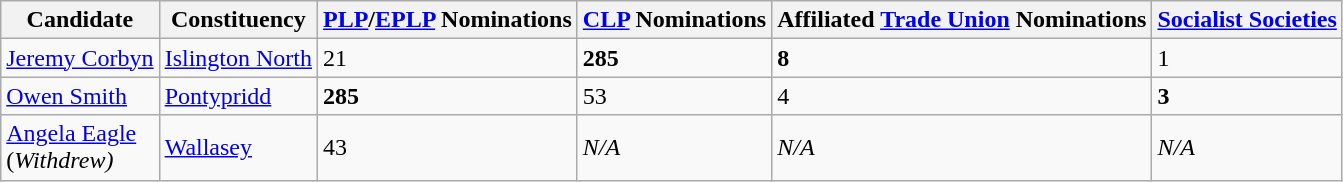<table class="wikitable">
<tr>
<th>Candidate</th>
<th>Constituency</th>
<th><a href='#'>PLP</a>/<a href='#'>EPLP</a> Nominations</th>
<th><a href='#'>CLP</a> Nominations</th>
<th>Affiliated <a href='#'>Trade Union</a> Nominations</th>
<th><a href='#'>Socialist Societies</a></th>
</tr>
<tr>
<td><a href='#'>Jeremy Corbyn</a></td>
<td><a href='#'>Islington North</a></td>
<td>21</td>
<td><strong>285</strong></td>
<td><strong>8</strong></td>
<td>1</td>
</tr>
<tr>
<td><a href='#'>Owen Smith</a></td>
<td><a href='#'>Pontypridd</a></td>
<td><strong>285</strong></td>
<td>53</td>
<td>4</td>
<td><strong>3</strong></td>
</tr>
<tr>
<td><a href='#'>Angela Eagle</a><br>(<em>Withdrew)</em></td>
<td><a href='#'>Wallasey</a></td>
<td>43</td>
<td><em>N/A</em></td>
<td><em>N/A</em></td>
<td><em>N/A</em></td>
</tr>
</table>
